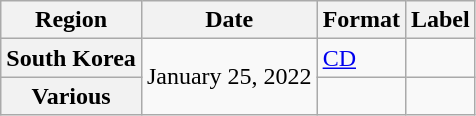<table class="wikitable plainrowheaders">
<tr>
<th scope="col">Region</th>
<th scope="col">Date</th>
<th scope="col">Format</th>
<th scope="col">Label</th>
</tr>
<tr>
<th scope="row">South Korea</th>
<td rowspan="2">January 25, 2022</td>
<td><a href='#'>CD</a></td>
<td></td>
</tr>
<tr>
<th scope="row">Various </th>
<td></td>
<td></td>
</tr>
</table>
